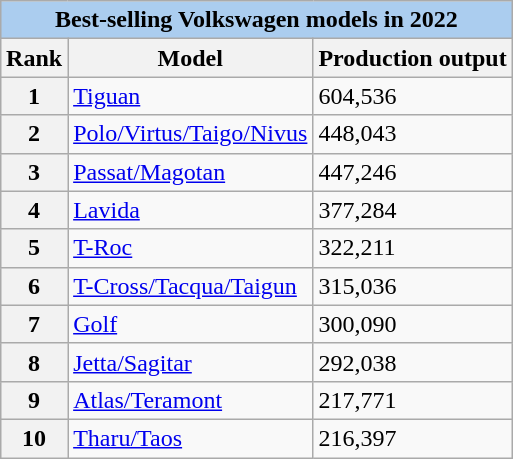<table class="wikitable" style="float:right;">
<tr>
<th colspan="3" style="text-align:center; background:#abcdef;">Best-selling Volkswagen models in 2022</th>
</tr>
<tr>
<th>Rank</th>
<th>Model</th>
<th>Production output</th>
</tr>
<tr>
<th>1</th>
<td><a href='#'>Tiguan</a></td>
<td>604,536</td>
</tr>
<tr>
<th>2</th>
<td><a href='#'>Polo/Virtus/Taigo/Nivus</a></td>
<td>448,043</td>
</tr>
<tr>
<th>3</th>
<td><a href='#'>Passat/Magotan</a></td>
<td>447,246</td>
</tr>
<tr>
<th>4</th>
<td><a href='#'>Lavida</a></td>
<td>377,284</td>
</tr>
<tr>
<th>5</th>
<td><a href='#'>T-Roc</a></td>
<td>322,211</td>
</tr>
<tr>
<th>6</th>
<td><a href='#'>T-Cross/Tacqua/Taigun</a></td>
<td>315,036</td>
</tr>
<tr>
<th>7</th>
<td><a href='#'>Golf</a></td>
<td>300,090</td>
</tr>
<tr>
<th>8</th>
<td><a href='#'>Jetta/Sagitar</a></td>
<td>292,038</td>
</tr>
<tr>
<th>9</th>
<td><a href='#'>Atlas/Teramont</a></td>
<td>217,771</td>
</tr>
<tr>
<th>10</th>
<td><a href='#'>Tharu/Taos</a></td>
<td>216,397</td>
</tr>
</table>
